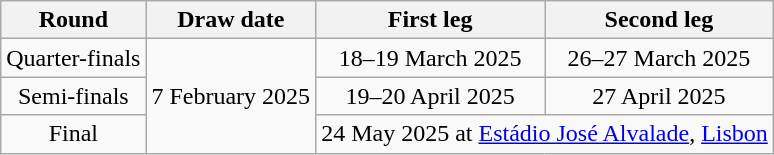<table class="wikitable" style="text-align:center">
<tr>
<th>Round</th>
<th>Draw date</th>
<th>First leg</th>
<th>Second leg</th>
</tr>
<tr>
<td>Quarter-finals</td>
<td rowspan="3">7 February 2025</td>
<td>18–19 March 2025</td>
<td>26–27 March 2025</td>
</tr>
<tr>
<td>Semi-finals</td>
<td>19–20 April 2025</td>
<td>27 April 2025</td>
</tr>
<tr>
<td>Final</td>
<td colspan="2">24 May 2025 at <a href='#'>Estádio José Alvalade</a>, <a href='#'>Lisbon</a></td>
</tr>
</table>
